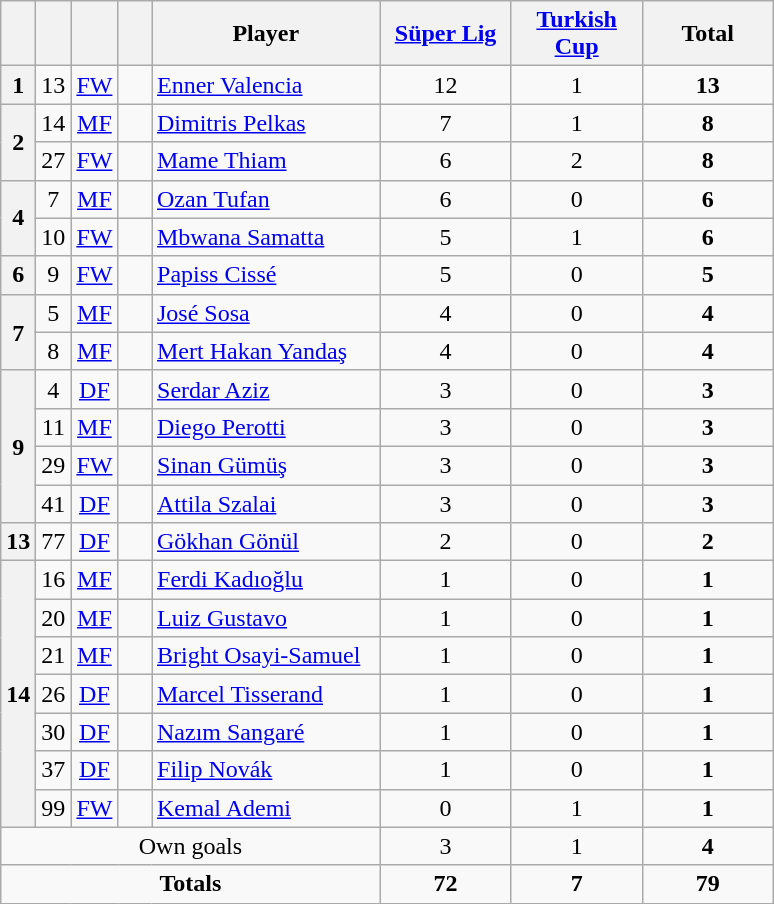<table class="wikitable" style="text-align:center">
<tr>
<th width=15></th>
<th width=15></th>
<th width=15></th>
<th width=15></th>
<th width=145>Player</th>
<th width=80><a href='#'>Süper Lig</a></th>
<th width=80><a href='#'>Turkish Cup</a></th>
<th width=80>Total</th>
</tr>
<tr>
<th rowspan="1">1</th>
<td>13</td>
<td><a href='#'>FW</a></td>
<td></td>
<td align=left><a href='#'>Enner Valencia</a></td>
<td>12</td>
<td>1</td>
<td><strong>13</strong></td>
</tr>
<tr>
<th rowspan="2">2</th>
<td>14</td>
<td><a href='#'>MF</a></td>
<td></td>
<td align=left><a href='#'>Dimitris Pelkas</a></td>
<td>7</td>
<td>1</td>
<td><strong>8</strong></td>
</tr>
<tr>
<td>27</td>
<td><a href='#'>FW</a></td>
<td></td>
<td align=left><a href='#'>Mame Thiam</a></td>
<td>6</td>
<td>2</td>
<td><strong>8</strong></td>
</tr>
<tr>
<th rowspan="2">4</th>
<td>7</td>
<td><a href='#'>MF</a></td>
<td></td>
<td align=left><a href='#'>Ozan Tufan</a></td>
<td>6</td>
<td>0</td>
<td><strong>6</strong></td>
</tr>
<tr>
<td>10</td>
<td><a href='#'>FW</a></td>
<td></td>
<td align=left><a href='#'>Mbwana Samatta</a></td>
<td>5</td>
<td>1</td>
<td><strong>6</strong></td>
</tr>
<tr>
<th rowspan="1">6</th>
<td>9</td>
<td><a href='#'>FW</a></td>
<td></td>
<td align=left><a href='#'>Papiss Cissé</a></td>
<td>5</td>
<td>0</td>
<td><strong>5</strong></td>
</tr>
<tr>
<th rowspan="2">7</th>
<td>5</td>
<td><a href='#'>MF</a></td>
<td></td>
<td align=left><a href='#'>José Sosa</a></td>
<td>4</td>
<td>0</td>
<td><strong>4</strong></td>
</tr>
<tr>
<td>8</td>
<td><a href='#'>MF</a></td>
<td></td>
<td align=left><a href='#'>Mert Hakan Yandaş</a></td>
<td>4</td>
<td>0</td>
<td><strong>4</strong></td>
</tr>
<tr>
<th rowspan="4">9</th>
<td>4</td>
<td><a href='#'>DF</a></td>
<td></td>
<td align=left><a href='#'>Serdar Aziz</a></td>
<td>3</td>
<td>0</td>
<td><strong>3</strong></td>
</tr>
<tr>
<td>11</td>
<td><a href='#'>MF</a></td>
<td></td>
<td align=left><a href='#'>Diego Perotti</a></td>
<td>3</td>
<td>0</td>
<td><strong>3</strong></td>
</tr>
<tr>
<td>29</td>
<td><a href='#'>FW</a></td>
<td></td>
<td align=left><a href='#'>Sinan Gümüş</a></td>
<td>3</td>
<td>0</td>
<td><strong>3</strong></td>
</tr>
<tr>
<td>41</td>
<td><a href='#'>DF</a></td>
<td></td>
<td align=left><a href='#'>Attila Szalai</a></td>
<td>3</td>
<td>0</td>
<td><strong>3</strong></td>
</tr>
<tr>
<th rowspan="1">13</th>
<td>77</td>
<td><a href='#'>DF</a></td>
<td></td>
<td align=left><a href='#'>Gökhan Gönül</a></td>
<td>2</td>
<td>0</td>
<td><strong>2</strong></td>
</tr>
<tr>
<th rowspan="7">14</th>
<td>16</td>
<td><a href='#'>MF</a></td>
<td></td>
<td align=left><a href='#'>Ferdi Kadıoğlu</a></td>
<td>1</td>
<td>0</td>
<td><strong>1</strong></td>
</tr>
<tr>
<td>20</td>
<td><a href='#'>MF</a></td>
<td></td>
<td align=left><a href='#'>Luiz Gustavo</a></td>
<td>1</td>
<td>0</td>
<td><strong>1</strong></td>
</tr>
<tr>
<td>21</td>
<td><a href='#'>MF</a></td>
<td></td>
<td align=left><a href='#'>Bright Osayi-Samuel</a></td>
<td>1</td>
<td>0</td>
<td><strong>1</strong></td>
</tr>
<tr>
<td>26</td>
<td><a href='#'>DF</a></td>
<td></td>
<td align=left><a href='#'>Marcel Tisserand</a></td>
<td>1</td>
<td>0</td>
<td><strong>1</strong></td>
</tr>
<tr>
<td>30</td>
<td><a href='#'>DF</a></td>
<td></td>
<td align=left><a href='#'>Nazım Sangaré</a></td>
<td>1</td>
<td>0</td>
<td><strong>1</strong></td>
</tr>
<tr>
<td>37</td>
<td><a href='#'>DF</a></td>
<td></td>
<td align=left><a href='#'>Filip Novák</a></td>
<td>1</td>
<td>0</td>
<td><strong>1</strong></td>
</tr>
<tr>
<td>99</td>
<td><a href='#'>FW</a></td>
<td></td>
<td align=left><a href='#'>Kemal Ademi</a></td>
<td>0</td>
<td>1</td>
<td><strong>1</strong></td>
</tr>
<tr class="sortbottom">
<td colspan=5>Own goals</td>
<td>3</td>
<td>1</td>
<td><strong>4</strong></td>
</tr>
<tr>
<td colspan=5><strong>Totals</strong></td>
<td><strong>72</strong></td>
<td><strong>7</strong></td>
<td><strong>79</strong></td>
</tr>
</table>
